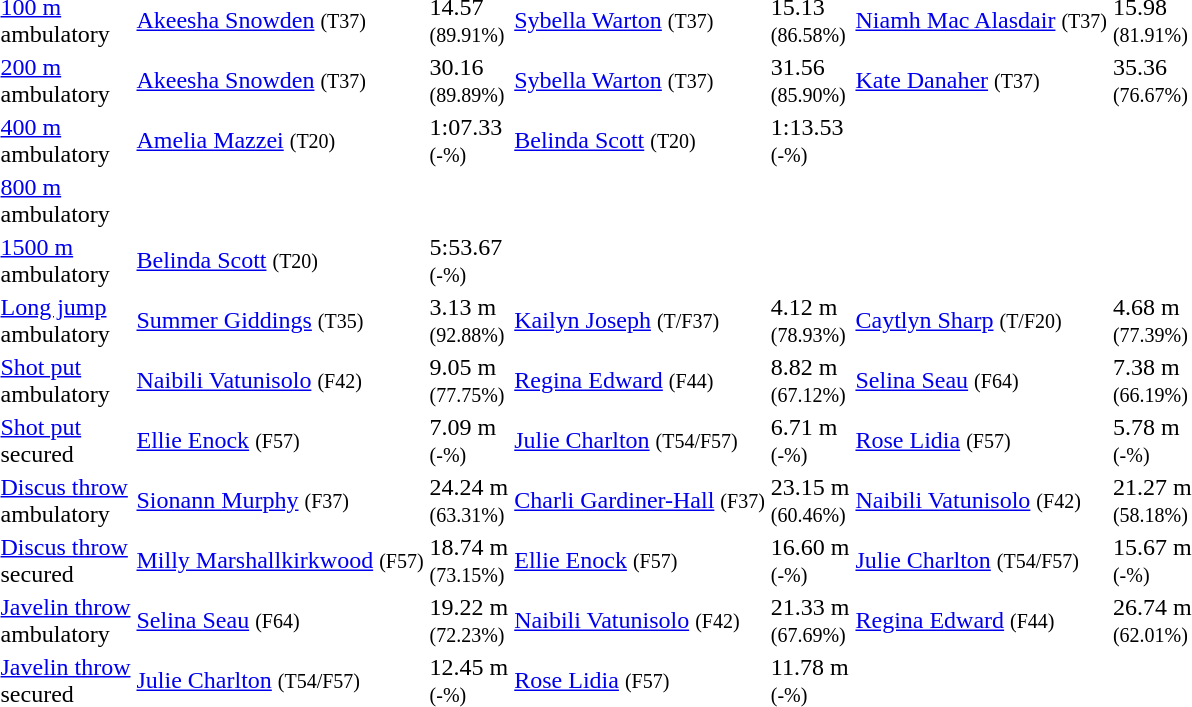<table>
<tr>
<td><a href='#'>100 m</a> <br> ambulatory</td>
<td><a href='#'>Akeesha Snowden</a> <small>(T37)</small><br> </td>
<td>14.57 <br><small>(89.91%)</small></td>
<td><a href='#'>Sybella Warton</a> <small>(T37)</small><br> </td>
<td>15.13 <br><small>(86.58%)</small></td>
<td><a href='#'>Niamh Mac Alasdair</a> <small>(T37)</small><br> </td>
<td>15.98 <br><small>(81.91%)</small></td>
</tr>
<tr>
<td><a href='#'>200 m</a> <br> ambulatory</td>
<td><a href='#'>Akeesha Snowden</a> <small>(T37)</small><br> </td>
<td>30.16 <br><small>(89.89%)</small></td>
<td><a href='#'>Sybella Warton</a> <small>(T37)</small><br> </td>
<td>31.56 <br><small>(85.90%)</small></td>
<td><a href='#'>Kate Danaher</a> <small>(T37)</small><br> </td>
<td>35.36 <br><small>(76.67%)</small></td>
</tr>
<tr>
<td><a href='#'>400 m</a> <br> ambulatory</td>
<td><a href='#'>Amelia Mazzei</a> <small>(T20)</small><br> </td>
<td>1:07.33 <br><small>(-%)</small></td>
<td><a href='#'>Belinda Scott</a> <small>(T20)</small><br> </td>
<td>1:13.53 <br><small>(-%)</small></td>
<td></td>
<td></td>
</tr>
<tr>
<td><a href='#'>800 m</a> <br> ambulatory</td>
<td></td>
<td></td>
<td></td>
<td></td>
<td></td>
<td></td>
</tr>
<tr>
<td><a href='#'>1500 m</a> <br> ambulatory</td>
<td><a href='#'>Belinda Scott</a> <small>(T20)</small><br> </td>
<td>5:53.67 <br><small>(-%)</small></td>
<td></td>
<td></td>
<td></td>
<td></td>
</tr>
<tr>
<td><a href='#'>Long jump</a> <br> ambulatory</td>
<td><a href='#'>Summer Giddings</a> <small>(T35)</small><br> </td>
<td>3.13 m <br><small>(92.88%)</small></td>
<td><a href='#'>Kailyn Joseph</a> <small>(T/F37)</small><br> </td>
<td>4.12 m <br><small>(78.93%)</small></td>
<td><a href='#'>Caytlyn Sharp</a> <small>(T/F20)</small><br> </td>
<td>4.68 m <br><small>(77.39%)</small></td>
</tr>
<tr>
<td><a href='#'>Shot put</a> <br> ambulatory</td>
<td><a href='#'>Naibili Vatunisolo</a> <small>(F42)</small><br> </td>
<td>9.05 m <br><small>(77.75%)</small></td>
<td><a href='#'>Regina Edward</a> <small>(F44)</small><br> </td>
<td>8.82 m <br><small>(67.12%)</small></td>
<td><a href='#'>Selina Seau</a> <small>(F64)</small><br> </td>
<td>7.38 m <br><small>(66.19%)</small></td>
</tr>
<tr>
<td><a href='#'>Shot put</a> <br> secured</td>
<td><a href='#'>Ellie Enock</a> <small>(F57)</small><br> </td>
<td>7.09 m <br><small>(-%)</small></td>
<td><a href='#'>Julie Charlton</a> <small>(T54/F57)</small><br> </td>
<td>6.71 m <br><small>(-%)</small></td>
<td><a href='#'>Rose Lidia</a> <small>(F57)</small><br> </td>
<td>5.78 m <br><small>(-%)</small></td>
</tr>
<tr>
<td><a href='#'>Discus throw</a> <br> ambulatory</td>
<td><a href='#'>Sionann Murphy</a> <small>(F37)</small><br> </td>
<td>24.24 m <br><small>(63.31%)</small></td>
<td><a href='#'>Charli Gardiner-Hall</a> <small>(F37)</small><br> </td>
<td>23.15 m <br><small>(60.46%)</small></td>
<td><a href='#'>Naibili Vatunisolo</a> <small>(F42)</small><br> </td>
<td>21.27 m <br><small>(58.18%)</small></td>
</tr>
<tr>
<td><a href='#'>Discus throw</a> <br> secured</td>
<td><a href='#'>Milly Marshallkirkwood</a> <small>(F57)</small><br> </td>
<td>18.74 m <br><small>(73.15%)</small></td>
<td><a href='#'>Ellie Enock</a> <small>(F57)</small><br> </td>
<td>16.60 m <br><small>(-%)</small></td>
<td><a href='#'>Julie Charlton</a> <small>(T54/F57)</small><br> </td>
<td>15.67 m <br><small>(-%)</small></td>
</tr>
<tr>
<td><a href='#'>Javelin throw</a><br> ambulatory</td>
<td><a href='#'>Selina Seau</a> <small>(F64)</small><br> </td>
<td>19.22 m <br><small>(72.23%)</small></td>
<td><a href='#'>Naibili Vatunisolo</a> <small>(F42)</small><br> </td>
<td>21.33 m <br><small>(67.69%)</small></td>
<td><a href='#'>Regina Edward</a> <small>(F44)</small><br> </td>
<td>26.74 m <br><small>(62.01%)</small></td>
</tr>
<tr>
<td><a href='#'>Javelin throw</a><br> secured</td>
<td><a href='#'>Julie Charlton</a> <small>(T54/F57)</small><br> </td>
<td>12.45 m <br><small>(-%)</small></td>
<td><a href='#'>Rose Lidia</a> <small>(F57)</small><br> </td>
<td>11.78 m <br><small>(-%)</small></td>
<td></td>
<td></td>
</tr>
</table>
